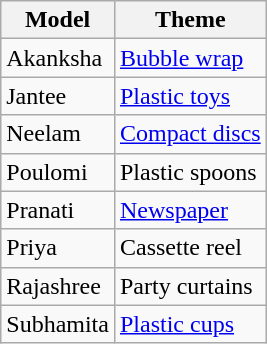<table class="wikitable">
<tr>
<th>Model</th>
<th>Theme</th>
</tr>
<tr>
<td>Akanksha</td>
<td><a href='#'>Bubble wrap</a></td>
</tr>
<tr>
<td>Jantee</td>
<td><a href='#'>Plastic toys</a></td>
</tr>
<tr>
<td>Neelam</td>
<td><a href='#'>Compact discs</a></td>
</tr>
<tr>
<td>Poulomi</td>
<td>Plastic spoons</td>
</tr>
<tr>
<td>Pranati</td>
<td><a href='#'>Newspaper</a></td>
</tr>
<tr>
<td>Priya</td>
<td>Cassette reel</td>
</tr>
<tr>
<td>Rajashree</td>
<td>Party curtains</td>
</tr>
<tr>
<td>Subhamita</td>
<td><a href='#'>Plastic cups</a></td>
</tr>
</table>
